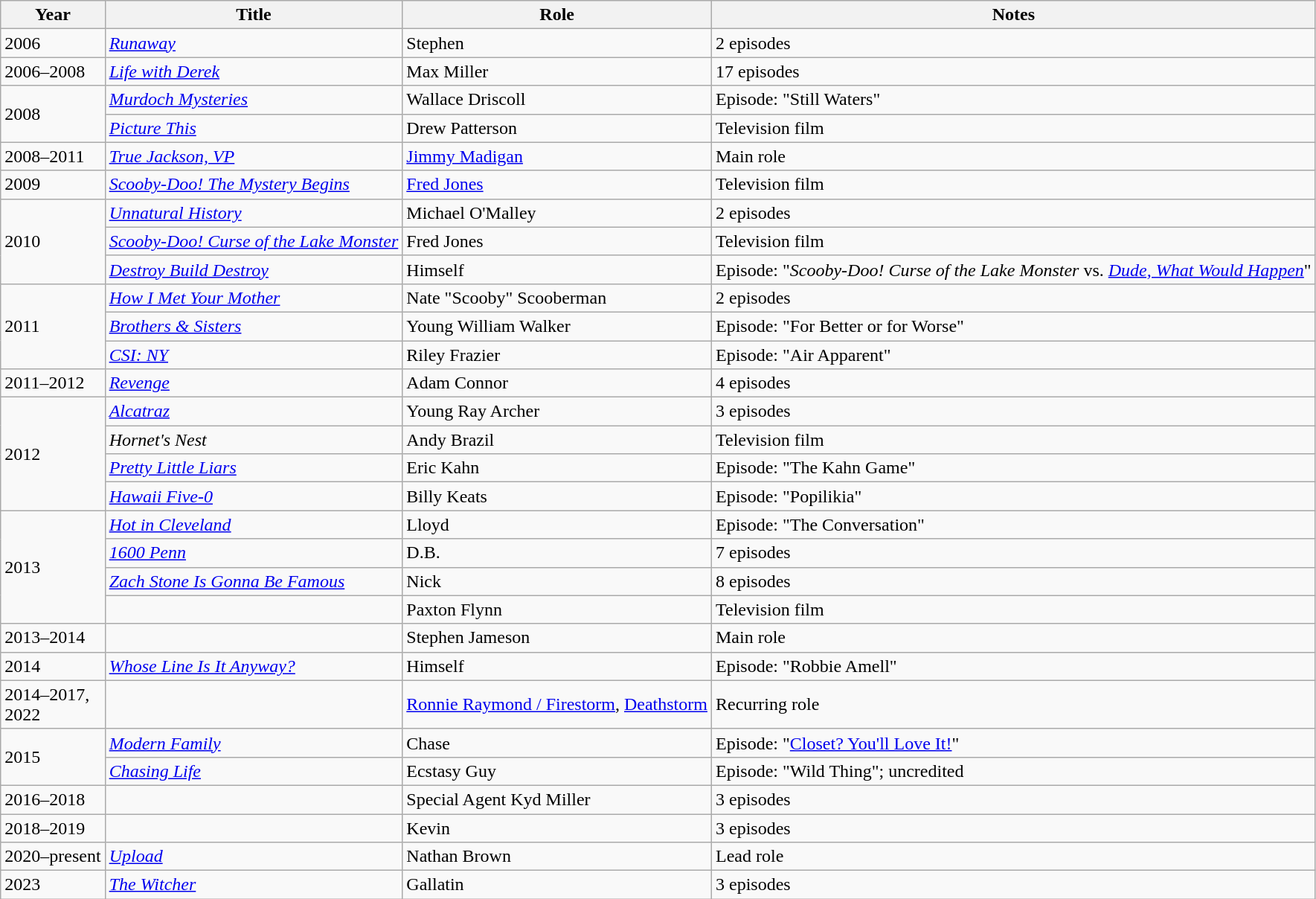<table class="wikitable sortable">
<tr>
<th>Year</th>
<th>Title</th>
<th>Role</th>
<th class="unsortable">Notes</th>
</tr>
<tr>
<td>2006</td>
<td><em><a href='#'>Runaway</a></em></td>
<td>Stephen</td>
<td>2 episodes</td>
</tr>
<tr>
<td>2006–2008</td>
<td><em><a href='#'>Life with Derek</a></em></td>
<td>Max Miller</td>
<td>17 episodes</td>
</tr>
<tr>
<td rowspan="2">2008</td>
<td><em><a href='#'>Murdoch Mysteries</a></em></td>
<td>Wallace Driscoll</td>
<td>Episode: "Still Waters"</td>
</tr>
<tr>
<td><em><a href='#'>Picture This</a></em></td>
<td>Drew Patterson</td>
<td>Television film</td>
</tr>
<tr>
<td>2008–2011</td>
<td><em><a href='#'>True Jackson, VP</a></em></td>
<td><a href='#'>Jimmy Madigan</a></td>
<td>Main role</td>
</tr>
<tr>
<td>2009</td>
<td><em><a href='#'>Scooby-Doo! The Mystery Begins</a></em></td>
<td><a href='#'>Fred Jones</a></td>
<td>Television film</td>
</tr>
<tr>
<td rowspan="3">2010</td>
<td><em><a href='#'>Unnatural History</a></em></td>
<td>Michael O'Malley</td>
<td>2 episodes</td>
</tr>
<tr>
<td><em><a href='#'>Scooby-Doo! Curse of the Lake Monster</a></em></td>
<td>Fred Jones</td>
<td>Television film</td>
</tr>
<tr>
<td><em><a href='#'>Destroy Build Destroy</a></em></td>
<td>Himself</td>
<td>Episode: "<em>Scooby-Doo! Curse of the Lake Monster</em> vs. <em><a href='#'>Dude, What Would Happen</a></em>"</td>
</tr>
<tr>
<td rowspan="3">2011</td>
<td><em><a href='#'>How I Met Your Mother</a></em></td>
<td>Nate "Scooby" Scooberman</td>
<td>2 episodes</td>
</tr>
<tr>
<td><em><a href='#'>Brothers & Sisters</a></em></td>
<td>Young William Walker</td>
<td>Episode: "For Better or for Worse"</td>
</tr>
<tr>
<td><em><a href='#'>CSI: NY</a></em></td>
<td>Riley Frazier</td>
<td>Episode: "Air Apparent"</td>
</tr>
<tr>
<td>2011–2012</td>
<td><em><a href='#'>Revenge</a></em></td>
<td>Adam Connor</td>
<td>4 episodes</td>
</tr>
<tr>
<td rowspan="4">2012</td>
<td><em><a href='#'>Alcatraz</a></em></td>
<td>Young Ray Archer</td>
<td>3 episodes</td>
</tr>
<tr>
<td><em>Hornet's Nest</em></td>
<td>Andy Brazil</td>
<td>Television film</td>
</tr>
<tr>
<td><em><a href='#'>Pretty Little Liars</a></em></td>
<td>Eric Kahn</td>
<td>Episode: "The Kahn Game"</td>
</tr>
<tr>
<td><em><a href='#'>Hawaii Five-0</a></em></td>
<td>Billy Keats</td>
<td>Episode: "Popilikia"</td>
</tr>
<tr>
<td rowspan="4">2013</td>
<td><em><a href='#'>Hot in Cleveland</a></em></td>
<td>Lloyd</td>
<td>Episode: "The Conversation"</td>
</tr>
<tr>
<td><em><a href='#'>1600 Penn</a></em></td>
<td>D.B.</td>
<td>7 episodes</td>
</tr>
<tr>
<td><em><a href='#'>Zach Stone Is Gonna Be Famous</a></em></td>
<td>Nick</td>
<td>8 episodes</td>
</tr>
<tr>
<td><em></em></td>
<td>Paxton Flynn</td>
<td>Television film</td>
</tr>
<tr>
<td>2013–2014</td>
<td><em></em></td>
<td>Stephen Jameson</td>
<td>Main role</td>
</tr>
<tr>
<td>2014</td>
<td><em><a href='#'>Whose Line Is It Anyway?</a></em></td>
<td>Himself</td>
<td>Episode: "Robbie Amell"</td>
</tr>
<tr>
<td>2014–2017,<br>2022</td>
<td><em></em></td>
<td><a href='#'>Ronnie Raymond / Firestorm</a>, <a href='#'>Deathstorm</a></td>
<td>Recurring role</td>
</tr>
<tr>
<td rowspan="2">2015</td>
<td><em><a href='#'>Modern Family</a></em></td>
<td>Chase</td>
<td>Episode: "<a href='#'>Closet? You'll Love It!</a>"</td>
</tr>
<tr>
<td><em><a href='#'>Chasing Life</a></em></td>
<td>Ecstasy Guy</td>
<td>Episode: "Wild Thing"; uncredited</td>
</tr>
<tr>
<td>2016–2018</td>
<td><em></em></td>
<td>Special Agent Kyd Miller</td>
<td>3 episodes</td>
</tr>
<tr>
<td>2018–2019</td>
<td><em></em></td>
<td>Kevin</td>
<td>3 episodes</td>
</tr>
<tr>
<td>2020–present</td>
<td><em><a href='#'>Upload</a></em></td>
<td>Nathan Brown</td>
<td>Lead role</td>
</tr>
<tr>
<td>2023</td>
<td data-sort-value="Witcher, The"><a href='#'><em>The Witcher</em></a></td>
<td>Gallatin</td>
<td>3 episodes</td>
</tr>
</table>
